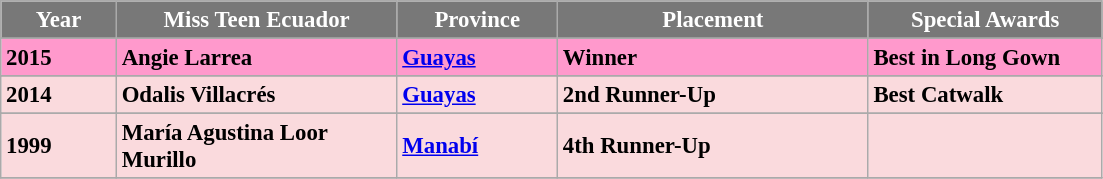<table class="wikitable sortable" style="font-size: 95%;">
<tr>
<th width="70" style="background-color:#787878;color:#FFFFFF;">Year</th>
<th width="180" style="background-color:#787878;color:#FFFFFF;">Miss Teen Ecuador</th>
<th width="100" style="background-color:#787878;color:#FFFFFF;">Province</th>
<th width="200" style="background-color:#787878;color:#FFFFFF;">Placement</th>
<th width="149" style="background-color:#787878;color:#FFFFFF;">Special Awards</th>
</tr>
<tr>
</tr>
<tr style="background-color:#FF99CC; font-weight: bold">
<td>2015</td>
<td>Angie Larrea</td>
<td> <a href='#'>Guayas</a></td>
<td>Winner</td>
<td>Best in Long Gown</td>
</tr>
<tr>
</tr>
<tr style="background-color:#FADADD; font-weight: bold">
<td>2014</td>
<td>Odalis Villacrés</td>
<td> <a href='#'>Guayas</a></td>
<td>2nd Runner-Up</td>
<td>Best Catwalk</td>
</tr>
<tr>
</tr>
<tr style="background-color:#FADADD; font-weight: bold">
<td>1999</td>
<td>María Agustina Loor Murillo</td>
<td> <a href='#'>Manabí</a></td>
<td>4th Runner-Up</td>
<td></td>
</tr>
<tr>
</tr>
</table>
